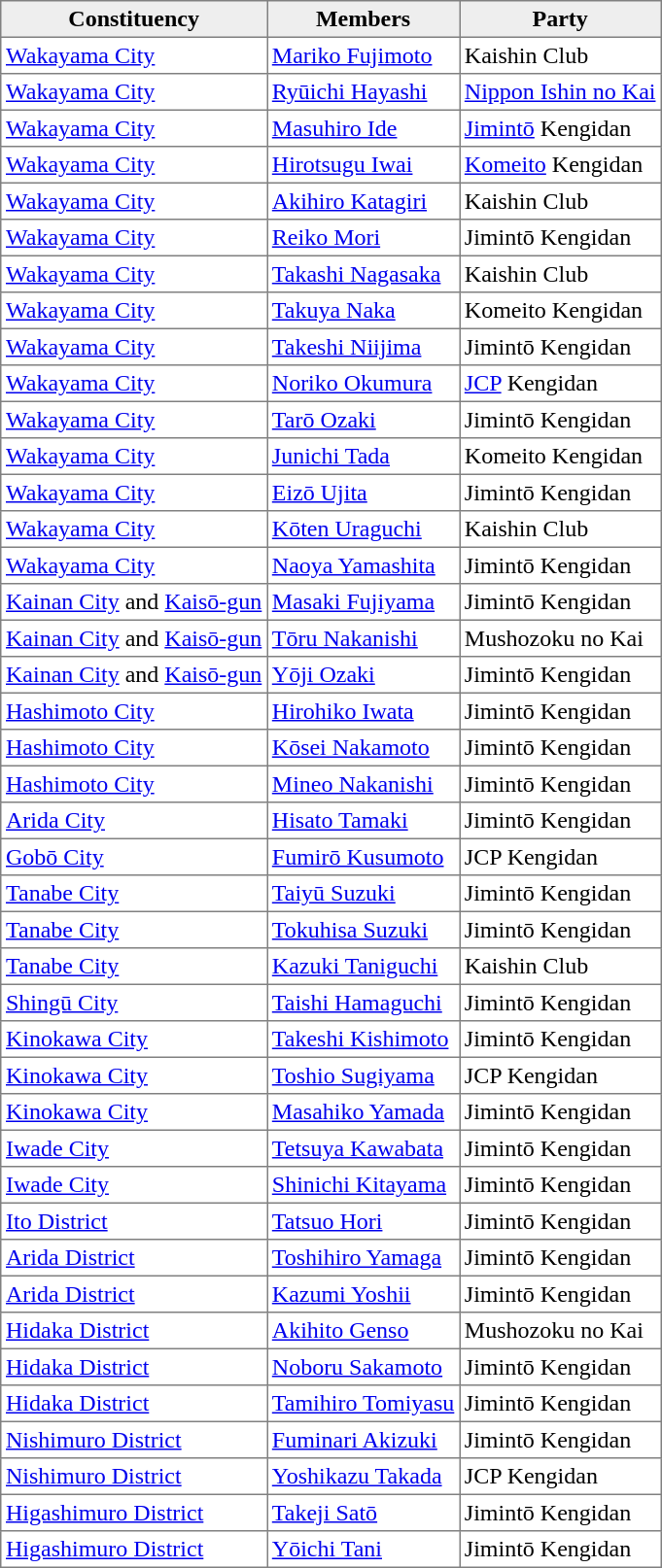<table border="1" frame="box" rules="all" cellspacing="0" cellpadding="3">
<tr style="background:#eee">
<th>Constituency</th>
<th>Members</th>
<th>Party</th>
</tr>
<tr>
<td><a href='#'>Wakayama City</a></td>
<td><a href='#'>Mariko Fujimoto</a></td>
<td>Kaishin Club</td>
</tr>
<tr>
<td><a href='#'>Wakayama City</a></td>
<td><a href='#'>Ryūichi Hayashi</a></td>
<td><a href='#'>Nippon Ishin no Kai</a></td>
</tr>
<tr>
<td><a href='#'>Wakayama City</a></td>
<td><a href='#'>Masuhiro Ide</a></td>
<td><a href='#'>Jimintō</a> Kengidan</td>
</tr>
<tr>
<td><a href='#'>Wakayama City</a></td>
<td><a href='#'>Hirotsugu Iwai</a></td>
<td><a href='#'>Komeito</a> Kengidan</td>
</tr>
<tr>
<td><a href='#'>Wakayama City</a></td>
<td><a href='#'>Akihiro Katagiri</a></td>
<td>Kaishin Club</td>
</tr>
<tr>
<td><a href='#'>Wakayama City</a></td>
<td><a href='#'>Reiko Mori</a></td>
<td>Jimintō Kengidan</td>
</tr>
<tr>
<td><a href='#'>Wakayama City</a></td>
<td><a href='#'>Takashi Nagasaka</a></td>
<td>Kaishin Club</td>
</tr>
<tr>
<td><a href='#'>Wakayama City</a></td>
<td><a href='#'>Takuya Naka</a></td>
<td>Komeito Kengidan</td>
</tr>
<tr>
<td><a href='#'>Wakayama City</a></td>
<td><a href='#'>Takeshi Niijima</a></td>
<td>Jimintō Kengidan</td>
</tr>
<tr>
<td><a href='#'>Wakayama City</a></td>
<td><a href='#'>Noriko Okumura</a></td>
<td><a href='#'>JCP</a> Kengidan</td>
</tr>
<tr>
<td><a href='#'>Wakayama City</a></td>
<td><a href='#'>Tarō Ozaki</a></td>
<td>Jimintō Kengidan</td>
</tr>
<tr>
<td><a href='#'>Wakayama City</a></td>
<td><a href='#'>Junichi Tada</a></td>
<td>Komeito Kengidan</td>
</tr>
<tr>
<td><a href='#'>Wakayama City</a></td>
<td><a href='#'>Eizō Ujita</a></td>
<td>Jimintō Kengidan</td>
</tr>
<tr>
<td><a href='#'>Wakayama City</a></td>
<td><a href='#'>Kōten Uraguchi</a></td>
<td>Kaishin Club</td>
</tr>
<tr>
<td><a href='#'>Wakayama City</a></td>
<td><a href='#'>Naoya Yamashita</a></td>
<td>Jimintō Kengidan</td>
</tr>
<tr>
<td><a href='#'>Kainan City</a> and <a href='#'>Kaisō-gun</a></td>
<td><a href='#'>Masaki Fujiyama</a></td>
<td>Jimintō Kengidan</td>
</tr>
<tr>
<td><a href='#'>Kainan City</a> and <a href='#'>Kaisō-gun</a></td>
<td><a href='#'>Tōru Nakanishi</a></td>
<td>Mushozoku no Kai</td>
</tr>
<tr>
<td><a href='#'>Kainan City</a> and <a href='#'>Kaisō-gun</a></td>
<td><a href='#'>Yōji Ozaki</a></td>
<td>Jimintō Kengidan</td>
</tr>
<tr>
<td><a href='#'>Hashimoto City</a></td>
<td><a href='#'>Hirohiko Iwata</a></td>
<td>Jimintō Kengidan</td>
</tr>
<tr>
<td><a href='#'>Hashimoto City</a></td>
<td><a href='#'>Kōsei Nakamoto</a></td>
<td>Jimintō Kengidan</td>
</tr>
<tr>
<td><a href='#'>Hashimoto City</a></td>
<td><a href='#'>Mineo Nakanishi</a></td>
<td>Jimintō Kengidan</td>
</tr>
<tr>
<td><a href='#'>Arida City</a></td>
<td><a href='#'>Hisato Tamaki</a></td>
<td>Jimintō Kengidan</td>
</tr>
<tr>
<td><a href='#'>Gobō City</a></td>
<td><a href='#'>Fumirō Kusumoto</a></td>
<td>JCP Kengidan</td>
</tr>
<tr>
<td><a href='#'>Tanabe City</a></td>
<td><a href='#'>Taiyū Suzuki</a></td>
<td>Jimintō Kengidan</td>
</tr>
<tr>
<td><a href='#'>Tanabe City</a></td>
<td><a href='#'>Tokuhisa Suzuki</a></td>
<td>Jimintō Kengidan</td>
</tr>
<tr>
<td><a href='#'>Tanabe City</a></td>
<td><a href='#'>Kazuki Taniguchi</a></td>
<td>Kaishin Club</td>
</tr>
<tr>
<td><a href='#'>Shingū City</a></td>
<td><a href='#'>Taishi Hamaguchi</a></td>
<td>Jimintō Kengidan</td>
</tr>
<tr>
<td><a href='#'>Kinokawa City</a></td>
<td><a href='#'>Takeshi Kishimoto</a></td>
<td>Jimintō Kengidan</td>
</tr>
<tr>
<td><a href='#'>Kinokawa City</a></td>
<td><a href='#'>Toshio Sugiyama</a></td>
<td>JCP Kengidan</td>
</tr>
<tr>
<td><a href='#'>Kinokawa City</a></td>
<td><a href='#'>Masahiko Yamada</a></td>
<td>Jimintō Kengidan</td>
</tr>
<tr>
<td><a href='#'>Iwade City</a></td>
<td><a href='#'>Tetsuya Kawabata</a></td>
<td>Jimintō Kengidan</td>
</tr>
<tr>
<td><a href='#'>Iwade City</a></td>
<td><a href='#'>Shinichi Kitayama</a></td>
<td>Jimintō Kengidan</td>
</tr>
<tr>
<td><a href='#'>Ito District</a></td>
<td><a href='#'>Tatsuo Hori</a></td>
<td>Jimintō Kengidan</td>
</tr>
<tr>
<td><a href='#'>Arida District</a></td>
<td><a href='#'>Toshihiro Yamaga</a></td>
<td>Jimintō Kengidan</td>
</tr>
<tr>
<td><a href='#'>Arida District</a></td>
<td><a href='#'>Kazumi Yoshii</a></td>
<td>Jimintō Kengidan</td>
</tr>
<tr>
<td><a href='#'>Hidaka District</a></td>
<td><a href='#'>Akihito Genso</a></td>
<td>Mushozoku no Kai</td>
</tr>
<tr>
<td><a href='#'>Hidaka District</a></td>
<td><a href='#'>Noboru Sakamoto</a></td>
<td>Jimintō Kengidan</td>
</tr>
<tr>
<td><a href='#'>Hidaka District</a></td>
<td><a href='#'>Tamihiro Tomiyasu</a></td>
<td>Jimintō Kengidan</td>
</tr>
<tr>
<td><a href='#'>Nishimuro District</a></td>
<td><a href='#'>Fuminari Akizuki</a></td>
<td>Jimintō Kengidan</td>
</tr>
<tr>
<td><a href='#'>Nishimuro District</a></td>
<td><a href='#'>Yoshikazu Takada</a></td>
<td>JCP Kengidan</td>
</tr>
<tr>
<td><a href='#'>Higashimuro District</a></td>
<td><a href='#'>Takeji Satō</a></td>
<td>Jimintō Kengidan</td>
</tr>
<tr>
<td><a href='#'>Higashimuro District</a></td>
<td><a href='#'>Yōichi Tani</a></td>
<td>Jimintō Kengidan</td>
</tr>
</table>
